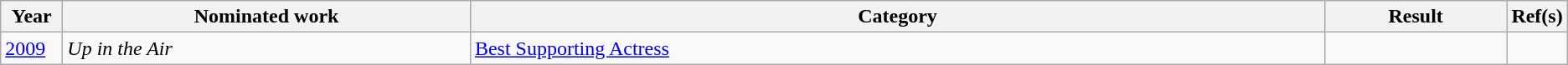<table class="wikitable">
<tr>
<th width=4%>Year</th>
<th width=27%>Nominated work</th>
<th width=57%>Category</th>
<th width=12%>Result</th>
<th width=4%>Ref(s)</th>
</tr>
<tr>
<td><a href='#'>2009</a></td>
<td><em>Up in the Air</em></td>
<td><a href='#'>Best Supporting Actress</a></td>
<td></td>
<td></td>
</tr>
</table>
